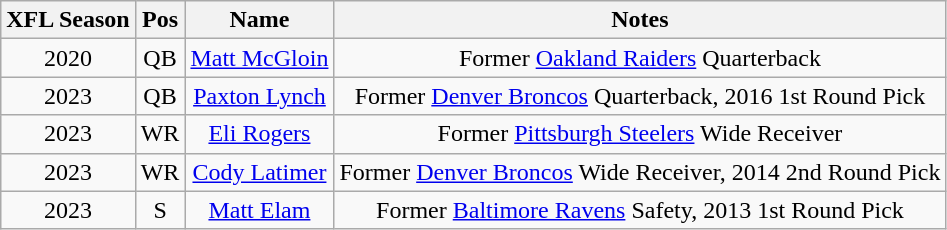<table class="wikitable" style="text-align:center">
<tr>
<th>XFL Season</th>
<th>Pos</th>
<th>Name</th>
<th>Notes</th>
</tr>
<tr>
<td>2020</td>
<td>QB</td>
<td><a href='#'>Matt McGloin</a></td>
<td>Former <a href='#'>Oakland Raiders</a> Quarterback</td>
</tr>
<tr>
<td>2023</td>
<td>QB</td>
<td><a href='#'>Paxton Lynch</a></td>
<td>Former <a href='#'>Denver Broncos</a> Quarterback, 2016 1st Round Pick</td>
</tr>
<tr>
<td>2023</td>
<td>WR</td>
<td><a href='#'>Eli Rogers</a></td>
<td>Former <a href='#'>Pittsburgh Steelers</a> Wide Receiver</td>
</tr>
<tr>
<td>2023</td>
<td>WR</td>
<td><a href='#'>Cody Latimer</a></td>
<td>Former <a href='#'>Denver Broncos</a> Wide Receiver, 2014 2nd Round Pick</td>
</tr>
<tr>
<td>2023</td>
<td>S</td>
<td><a href='#'>Matt Elam</a></td>
<td>Former <a href='#'>Baltimore Ravens</a> Safety, 2013 1st Round Pick</td>
</tr>
</table>
